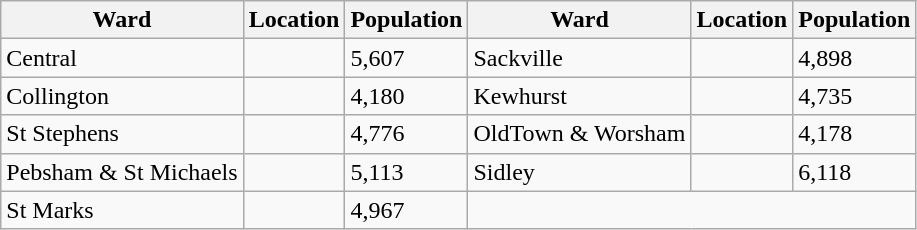<table class="wikitable">
<tr>
<th>Ward</th>
<th>Location</th>
<th>Population</th>
<th>Ward</th>
<th>Location</th>
<th>Population</th>
</tr>
<tr>
<td>Central</td>
<td></td>
<td>5,607</td>
<td>Sackville</td>
<td></td>
<td>4,898</td>
</tr>
<tr>
<td>Collington</td>
<td></td>
<td>4,180</td>
<td>Kewhurst</td>
<td></td>
<td>4,735</td>
</tr>
<tr>
<td>St Stephens</td>
<td></td>
<td>4,776</td>
<td>OldTown & Worsham</td>
<td></td>
<td>4,178</td>
</tr>
<tr>
<td>Pebsham & St Michaels</td>
<td></td>
<td>5,113</td>
<td>Sidley</td>
<td></td>
<td>6,118</td>
</tr>
<tr>
<td>St Marks</td>
<td></td>
<td>4,967</td>
</tr>
</table>
